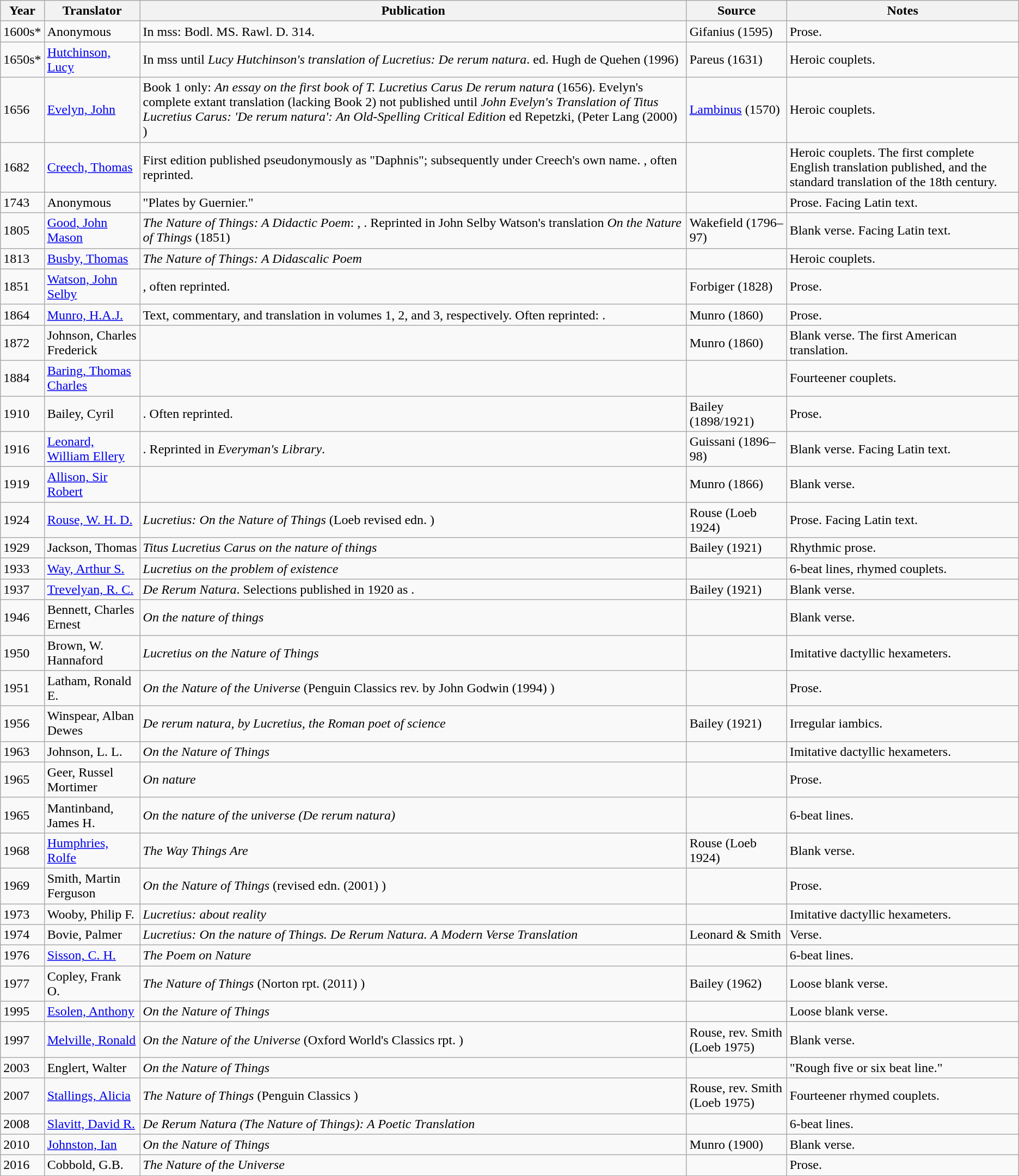<table class="wikitable sortable">
<tr>
<th>Year</th>
<th>Translator</th>
<th class="unsortable">Publication</th>
<th>Source</th>
<th>Notes</th>
</tr>
<tr>
<td>1600s*</td>
<td>Anonymous</td>
<td>In mss: Bodl. MS. Rawl. D. 314.</td>
<td>Gifanius (1595)</td>
<td>Prose.</td>
</tr>
<tr>
<td>1650s*</td>
<td><a href='#'>Hutchinson, Lucy</a></td>
<td>In mss until <em>Lucy Hutchinson's translation of Lucretius: De rerum natura</em>. ed. Hugh de Quehen (1996) </td>
<td>Pareus (1631)</td>
<td>Heroic couplets.</td>
</tr>
<tr>
<td>1656</td>
<td><a href='#'>Evelyn, John</a></td>
<td>Book 1 only: <em>An essay on the first book of T. Lucretius Carus De rerum natura</em> (1656). Evelyn's complete extant translation (lacking Book 2) not published until <em>John Evelyn's Translation of Titus Lucretius Carus: 'De rerum natura': An Old-Spelling Critical Edition</em> ed Repetzki, (Peter Lang (2000) )</td>
<td><a href='#'>Lambinus</a> (1570)</td>
<td>Heroic couplets.</td>
</tr>
<tr>
<td>1682</td>
<td><a href='#'>Creech, Thomas</a></td>
<td>First edition published pseudonymously as "Daphnis"; subsequently under Creech's own name. , often reprinted.</td>
<td></td>
<td>Heroic couplets. The first complete English translation published, and the standard translation of the 18th century.</td>
</tr>
<tr>
<td>1743</td>
<td>Anonymous</td>
<td> "Plates by Guernier."</td>
<td></td>
<td>Prose. Facing Latin text.</td>
</tr>
<tr>
<td>1805</td>
<td><a href='#'>Good, John Mason</a></td>
<td><em>The Nature of Things: A Didactic Poem</em>: , . Reprinted in John Selby Watson's translation <em>On the Nature of Things</em> (1851)</td>
<td>Wakefield (1796–97)</td>
<td>Blank verse. Facing Latin text.</td>
</tr>
<tr>
<td>1813</td>
<td><a href='#'>Busby, Thomas</a></td>
<td><em>The Nature of Things: A Didascalic Poem</em></td>
<td></td>
<td>Heroic couplets.</td>
</tr>
<tr>
<td>1851</td>
<td><a href='#'>Watson, John Selby</a></td>
<td>, often reprinted.</td>
<td>Forbiger (1828)</td>
<td>Prose.</td>
</tr>
<tr>
<td>1864</td>
<td><a href='#'>Munro, H.A.J.</a></td>
<td>Text, commentary, and translation in volumes 1, 2, and 3, respectively. Often reprinted: .</td>
<td>Munro (1860)</td>
<td>Prose.</td>
</tr>
<tr>
<td>1872</td>
<td>Johnson, Charles Frederick</td>
<td></td>
<td>Munro (1860)</td>
<td>Blank verse. The first American translation.</td>
</tr>
<tr>
<td>1884</td>
<td><a href='#'>Baring, Thomas Charles</a></td>
<td></td>
<td></td>
<td>Fourteener couplets.</td>
</tr>
<tr>
<td>1910</td>
<td>Bailey, Cyril</td>
<td>. Often reprinted.</td>
<td>Bailey (1898/1921)</td>
<td>Prose.</td>
</tr>
<tr>
<td>1916</td>
<td><a href='#'>Leonard, William Ellery</a></td>
<td>. Reprinted in <em>Everyman's Library</em>.</td>
<td>Guissani (1896–98)</td>
<td>Blank verse. Facing Latin text.</td>
</tr>
<tr>
<td>1919</td>
<td><a href='#'>Allison, Sir Robert</a></td>
<td></td>
<td>Munro (1866)</td>
<td>Blank verse.</td>
</tr>
<tr>
<td>1924</td>
<td><a href='#'>Rouse, W. H. D.</a></td>
<td><em>Lucretius: On the Nature of Things</em> (Loeb revised edn. )</td>
<td>Rouse (Loeb 1924)</td>
<td>Prose. Facing Latin text.</td>
</tr>
<tr>
<td>1929</td>
<td>Jackson, Thomas</td>
<td><em>Titus Lucretius Carus on the nature of things</em></td>
<td>Bailey (1921)</td>
<td>Rhythmic prose.</td>
</tr>
<tr>
<td>1933</td>
<td><a href='#'>Way, Arthur S.</a></td>
<td><em>Lucretius on the problem of existence</em></td>
<td></td>
<td>6-beat lines, rhymed couplets.</td>
</tr>
<tr>
<td>1937</td>
<td><a href='#'>Trevelyan, R. C.</a></td>
<td><em>De Rerum Natura</em>. Selections published in 1920 as .</td>
<td>Bailey (1921)</td>
<td>Blank verse.</td>
</tr>
<tr>
<td>1946</td>
<td>Bennett, Charles Ernest</td>
<td><em>On the nature of things</em></td>
<td></td>
<td>Blank verse.</td>
</tr>
<tr>
<td>1950</td>
<td>Brown, W. Hannaford</td>
<td><em>Lucretius on the Nature of Things</em></td>
<td></td>
<td>Imitative dactyllic hexameters.</td>
</tr>
<tr>
<td>1951</td>
<td>Latham, Ronald E.</td>
<td><em>On the Nature of the Universe</em> (Penguin Classics rev. by John Godwin (1994) )</td>
<td></td>
<td>Prose.</td>
</tr>
<tr>
<td>1956</td>
<td>Winspear, Alban Dewes</td>
<td><em>De rerum natura, by Lucretius, the Roman poet of science</em></td>
<td>Bailey (1921)</td>
<td>Irregular iambics.</td>
</tr>
<tr>
<td>1963</td>
<td>Johnson, L. L.</td>
<td><em>On the Nature of Things</em></td>
<td></td>
<td>Imitative dactyllic hexameters.</td>
</tr>
<tr>
<td>1965</td>
<td>Geer, Russel Mortimer</td>
<td><em>On nature</em></td>
<td></td>
<td>Prose.</td>
</tr>
<tr>
<td>1965</td>
<td>Mantinband, James H.</td>
<td><em>On the nature of the universe (De rerum natura)</em></td>
<td></td>
<td>6-beat lines.</td>
</tr>
<tr>
<td>1968</td>
<td><a href='#'>Humphries, Rolfe</a></td>
<td><em>The Way Things Are</em> </td>
<td>Rouse (Loeb 1924)</td>
<td>Blank verse.</td>
</tr>
<tr>
<td>1969</td>
<td>Smith, Martin Ferguson</td>
<td><em>On the Nature of Things</em> (revised edn. (2001) )</td>
<td></td>
<td>Prose.</td>
</tr>
<tr>
<td>1973</td>
<td>Wooby, Philip F.</td>
<td><em>Lucretius: about reality</em> </td>
<td></td>
<td>Imitative dactyllic hexameters.</td>
</tr>
<tr>
<td>1974</td>
<td>Bovie, Palmer</td>
<td><em>Lucretius: On the nature of Things. De Rerum Natura. A Modern Verse Translation</em></td>
<td>Leonard & Smith</td>
<td>Verse.</td>
</tr>
<tr>
<td>1976</td>
<td><a href='#'>Sisson, C. H.</a></td>
<td><em>The Poem on Nature</em> </td>
<td></td>
<td>6-beat lines.</td>
</tr>
<tr>
<td>1977</td>
<td>Copley, Frank O.</td>
<td><em>The Nature of Things</em> (Norton rpt. (2011) )</td>
<td>Bailey (1962)</td>
<td>Loose blank verse.</td>
</tr>
<tr>
<td>1995</td>
<td><a href='#'>Esolen, Anthony</a></td>
<td><em>On the Nature of Things</em> </td>
<td></td>
<td>Loose blank verse.</td>
</tr>
<tr>
<td>1997</td>
<td><a href='#'>Melville, Ronald</a></td>
<td><em>On the Nature of the Universe</em> (Oxford World's Classics rpt. )</td>
<td>Rouse, rev. Smith (Loeb 1975)</td>
<td>Blank verse.</td>
</tr>
<tr>
<td>2003</td>
<td>Englert, Walter</td>
<td><em>On the Nature of Things</em> </td>
<td></td>
<td>"Rough five or six beat line."</td>
</tr>
<tr>
<td>2007</td>
<td><a href='#'>Stallings, Alicia</a></td>
<td><em>The Nature of Things</em> (Penguin Classics )</td>
<td>Rouse, rev. Smith (Loeb 1975)</td>
<td>Fourteener rhymed couplets.</td>
</tr>
<tr>
<td>2008</td>
<td><a href='#'>Slavitt, David R.</a></td>
<td><em>De Rerum Natura (The Nature of Things): A Poetic Translation</em> </td>
<td></td>
<td>6-beat lines.</td>
</tr>
<tr>
<td>2010</td>
<td><a href='#'>Johnston, Ian</a></td>
<td><em>On the Nature of Things</em> </td>
<td>Munro (1900)</td>
<td>Blank verse.</td>
</tr>
<tr>
<td>2016</td>
<td>Cobbold, G.B.</td>
<td><em>The Nature of the Universe</em> </td>
<td></td>
<td>Prose.</td>
</tr>
</table>
